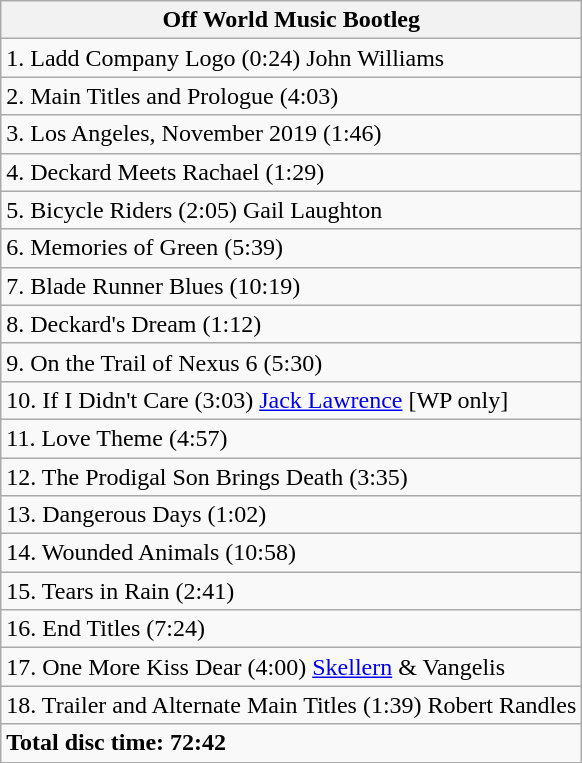<table class="wikitable">
<tr>
<th>Off World Music Bootleg</th>
</tr>
<tr>
<td>1. Ladd Company Logo (0:24) John Williams</td>
</tr>
<tr>
<td>2. Main Titles and Prologue (4:03)</td>
</tr>
<tr>
<td>3. Los Angeles, November 2019 (1:46)</td>
</tr>
<tr>
<td>4. Deckard Meets Rachael (1:29)</td>
</tr>
<tr>
<td>5. Bicycle Riders (2:05) Gail Laughton</td>
</tr>
<tr>
<td>6. Memories of Green (5:39)</td>
</tr>
<tr>
<td>7. Blade Runner Blues (10:19)</td>
</tr>
<tr>
<td>8. Deckard's Dream (1:12)</td>
</tr>
<tr>
<td>9. On the Trail of Nexus 6 (5:30)</td>
</tr>
<tr>
<td>10. If I Didn't Care (3:03) <a href='#'>Jack Lawrence</a> [WP only]</td>
</tr>
<tr>
<td>11. Love Theme (4:57)</td>
</tr>
<tr>
<td>12. The Prodigal Son Brings Death (3:35)</td>
</tr>
<tr>
<td>13. Dangerous Days (1:02)</td>
</tr>
<tr>
<td>14. Wounded Animals (10:58)</td>
</tr>
<tr>
<td>15. Tears in Rain (2:41)</td>
</tr>
<tr>
<td>16. End Titles (7:24)</td>
</tr>
<tr>
<td>17. One More Kiss Dear (4:00) <a href='#'>Skellern</a> & Vangelis</td>
</tr>
<tr>
<td>18. Trailer and Alternate Main Titles (1:39) Robert Randles</td>
</tr>
<tr>
<td><strong>Total disc time: 72:42</strong></td>
</tr>
</table>
